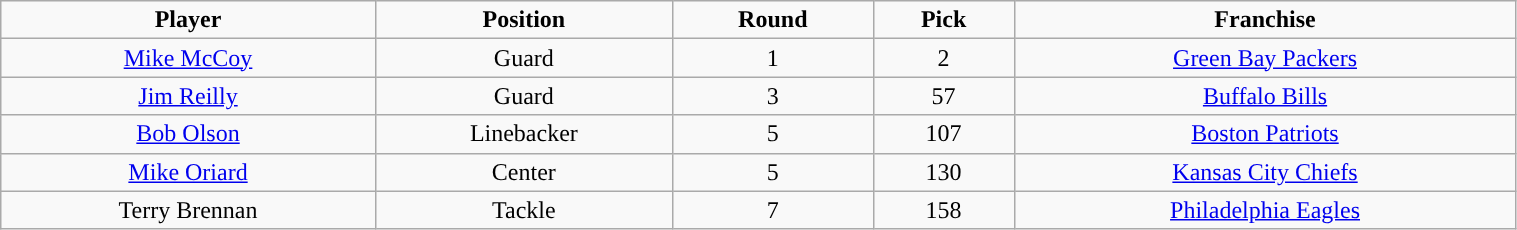<table class="wikitable" width="80%" style="text-align:center; width:80%;">
<tr align="center">
<td><strong>Player</strong></td>
<td><strong>Position</strong></td>
<td><strong>Round</strong></td>
<td><strong>Pick</strong></td>
<td><strong>Franchise</strong></td>
</tr>
<tr>
<td><a href='#'>Mike McCoy</a></td>
<td>Guard</td>
<td>1</td>
<td>2</td>
<td><a href='#'>Green Bay Packers</a></td>
</tr>
<tr>
<td><a href='#'>Jim Reilly</a></td>
<td>Guard</td>
<td>3</td>
<td>57</td>
<td><a href='#'>Buffalo Bills</a></td>
</tr>
<tr>
<td><a href='#'>Bob Olson</a></td>
<td>Linebacker</td>
<td>5</td>
<td>107</td>
<td><a href='#'>Boston Patriots</a></td>
</tr>
<tr>
<td><a href='#'>Mike Oriard</a></td>
<td>Center</td>
<td>5</td>
<td>130</td>
<td><a href='#'>Kansas City Chiefs</a></td>
</tr>
<tr>
<td>Terry Brennan</td>
<td>Tackle</td>
<td>7</td>
<td>158</td>
<td><a href='#'>Philadelphia Eagles</a></td>
</tr>
</table>
